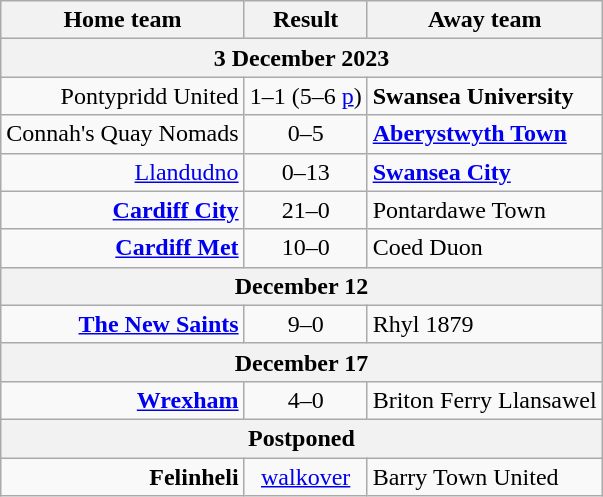<table class="wikitable">
<tr>
<th>Home team</th>
<th>Result</th>
<th>Away team</th>
</tr>
<tr>
<th colspan = 3>3 December 2023</th>
</tr>
<tr>
<td style="text-align:right;">Pontypridd United</td>
<td style="text-align:center;">1–1 (5–6 <a href='#'>p</a>)</td>
<td><strong>Swansea University</strong></td>
</tr>
<tr>
<td style="text-align:right;">Connah's Quay Nomads</td>
<td style="text-align:center;">0–5</td>
<td><strong><a href='#'>Aberystwyth Town</a></strong></td>
</tr>
<tr>
<td style="text-align:right;"><a href='#'>Llandudno</a></td>
<td style="text-align:center;">0–13</td>
<td><strong><a href='#'>Swansea City</a></strong></td>
</tr>
<tr>
<td style="text-align:right;"><strong><a href='#'>Cardiff City</a></strong></td>
<td style="text-align:center;">21–0</td>
<td>Pontardawe Town</td>
</tr>
<tr>
<td style="text-align:right;"><strong><a href='#'>Cardiff Met</a></strong></td>
<td style="text-align:center;">10–0</td>
<td>Coed Duon</td>
</tr>
<tr>
<th colspan = 3>December 12</th>
</tr>
<tr>
<td style="text-align:right;"><strong><a href='#'>The New Saints</a></strong></td>
<td style="text-align:center;">9–0</td>
<td>Rhyl 1879</td>
</tr>
<tr>
<th colspan = 3>December 17</th>
</tr>
<tr>
<td style="text-align:right;"><strong><a href='#'>Wrexham</a></strong></td>
<td style="text-align:center;">4–0</td>
<td>Briton Ferry Llansawel</td>
</tr>
<tr>
<th colspan = 3>Postponed</th>
</tr>
<tr>
<td style="text-align:right;"><strong>Felinheli</strong></td>
<td style="text-align:center;"><a href='#'>walkover</a></td>
<td>Barry Town United</td>
</tr>
</table>
